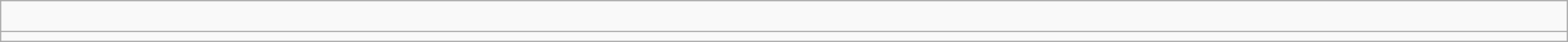<table class="wikitable" style="width:100%;">
<tr>
<td><br></td>
</tr>
<tr>
<td></td>
</tr>
</table>
